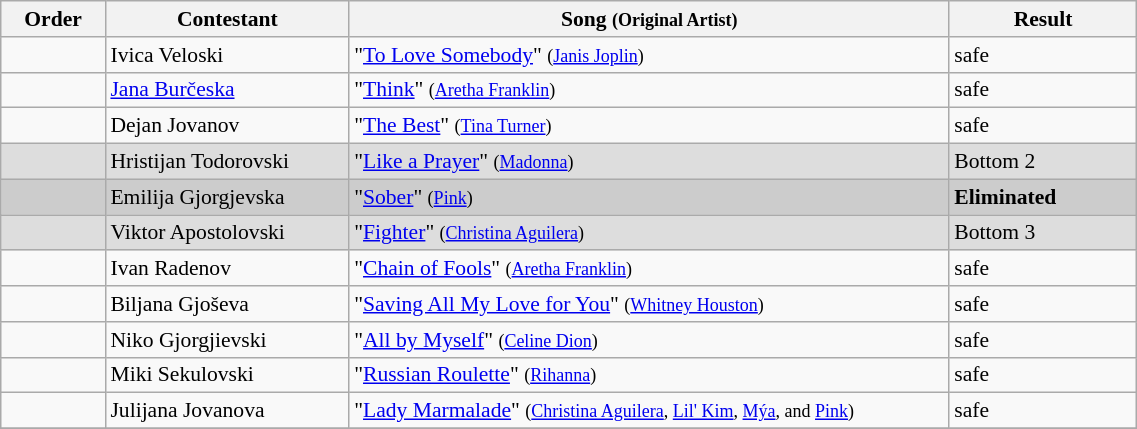<table class="wikitable" style="font-size:90%; width:60%; text-align: left;">
<tr>
<th width="05%">Order</th>
<th width="13%">Contestant</th>
<th width="32%">Song <small>(Original Artist)</small></th>
<th width="10%">Result</th>
</tr>
<tr>
<td></td>
<td>Ivica Veloski</td>
<td>"<a href='#'>To Love Somebody</a>" <small>(<a href='#'>Janis Joplin</a>)</small></td>
<td>safe</td>
</tr>
<tr>
<td></td>
<td><a href='#'>Jana Burčeska</a></td>
<td>"<a href='#'>Think</a>" <small>(<a href='#'>Aretha Franklin</a>)</small></td>
<td>safe</td>
</tr>
<tr>
<td></td>
<td>Dejan Jovanov</td>
<td>"<a href='#'>The Best</a>" <small>(<a href='#'>Tina Turner</a>)</small></td>
<td>safe</td>
</tr>
<tr>
<td bgcolor="DDDDDD"></td>
<td bgcolor="DDDDDD">Hristijan Todorovski</td>
<td bgcolor="DDDDDD">"<a href='#'>Like a Prayer</a>" <small>(<a href='#'>Madonna</a>)</small></td>
<td bgcolor="DDDDDD">Bottom 2</td>
</tr>
<tr>
<td bgcolor="CCCCCC"></td>
<td bgcolor="CCCCCC">Emilija Gjorgjevska</td>
<td bgcolor="CCCCCC">"<a href='#'>Sober</a>" <small>(<a href='#'>Pink</a>)</small></td>
<td bgcolor="CCCCCC"><strong> Eliminated</strong></td>
</tr>
<tr>
<td bgcolor="DDDDDD"></td>
<td bgcolor="DDDDDD">Viktor Apostolovski</td>
<td bgcolor="DDDDDD">"<a href='#'>Fighter</a>" <small>(<a href='#'>Christina Aguilera</a>)</small></td>
<td bgcolor="DDDDDD">Bottom 3</td>
</tr>
<tr>
<td></td>
<td>Ivan Radenov</td>
<td>"<a href='#'>Chain of Fools</a>" <small>(<a href='#'>Aretha Franklin</a>)</small></td>
<td>safe</td>
</tr>
<tr>
<td></td>
<td>Biljana Gjoševa</td>
<td>"<a href='#'>Saving All My Love for You</a>" <small>(<a href='#'>Whitney Houston</a>)</small></td>
<td>safe</td>
</tr>
<tr>
<td></td>
<td>Niko Gjorgjievski</td>
<td>"<a href='#'>All by Myself</a>" <small>(<a href='#'>Celine Dion</a>)</small></td>
<td>safe</td>
</tr>
<tr>
<td></td>
<td>Miki Sekulovski</td>
<td>"<a href='#'>Russian Roulette</a>" <small>(<a href='#'>Rihanna</a>)</small></td>
<td>safe</td>
</tr>
<tr>
<td></td>
<td>Julijana Jovanova</td>
<td>"<a href='#'>Lady Marmalade</a>" <small>(<a href='#'>Christina Aguilera</a>, <a href='#'>Lil' Kim</a>, <a href='#'>Mýa</a>, and <a href='#'>Pink</a>)</small></td>
<td>safe</td>
</tr>
<tr>
</tr>
</table>
